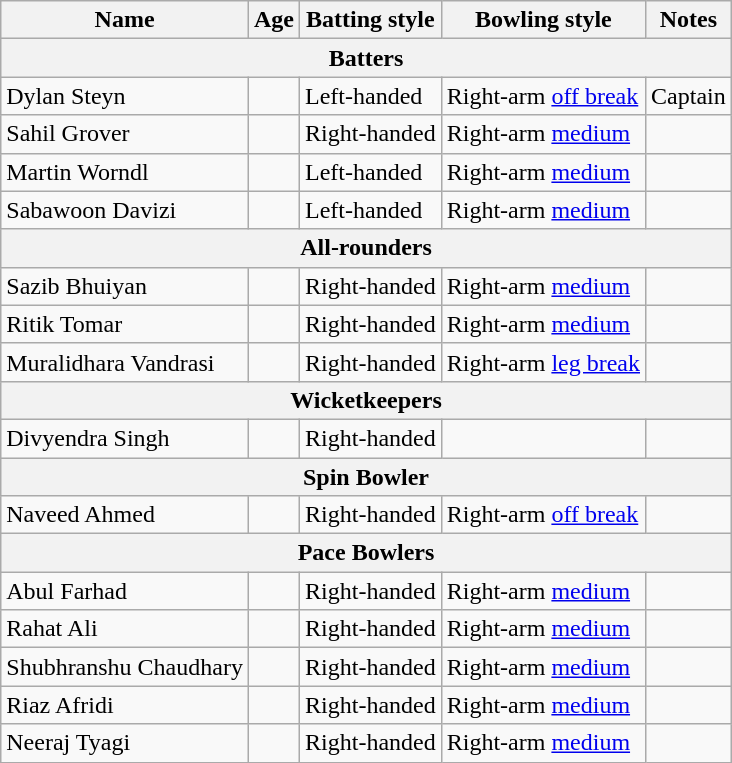<table class="wikitable">
<tr>
<th>Name</th>
<th>Age</th>
<th>Batting style</th>
<th>Bowling style</th>
<th>Notes</th>
</tr>
<tr>
<th colspan="5">Batters</th>
</tr>
<tr>
<td>Dylan Steyn</td>
<td></td>
<td>Left-handed</td>
<td>Right-arm <a href='#'>off break</a></td>
<td>Captain</td>
</tr>
<tr>
<td>Sahil Grover</td>
<td></td>
<td>Right-handed</td>
<td>Right-arm <a href='#'>medium</a></td>
<td></td>
</tr>
<tr>
<td>Martin Worndl</td>
<td></td>
<td>Left-handed</td>
<td>Right-arm <a href='#'>medium</a></td>
<td></td>
</tr>
<tr>
<td>Sabawoon Davizi</td>
<td></td>
<td>Left-handed</td>
<td>Right-arm <a href='#'>medium</a></td>
<td></td>
</tr>
<tr>
<th colspan="5">All-rounders</th>
</tr>
<tr>
<td>Sazib Bhuiyan</td>
<td></td>
<td>Right-handed</td>
<td>Right-arm <a href='#'>medium</a></td>
<td></td>
</tr>
<tr>
<td>Ritik Tomar</td>
<td></td>
<td>Right-handed</td>
<td>Right-arm <a href='#'>medium</a></td>
<td></td>
</tr>
<tr>
<td>Muralidhara Vandrasi</td>
<td></td>
<td>Right-handed</td>
<td>Right-arm <a href='#'>leg break</a></td>
<td></td>
</tr>
<tr>
<th colspan="5">Wicketkeepers</th>
</tr>
<tr>
<td>Divyendra Singh</td>
<td></td>
<td>Right-handed</td>
<td></td>
<td></td>
</tr>
<tr>
<th colspan="5">Spin Bowler</th>
</tr>
<tr>
<td>Naveed Ahmed</td>
<td></td>
<td>Right-handed</td>
<td>Right-arm <a href='#'>off break</a></td>
<td></td>
</tr>
<tr>
<th colspan="5">Pace Bowlers</th>
</tr>
<tr>
<td>Abul Farhad</td>
<td></td>
<td>Right-handed</td>
<td>Right-arm <a href='#'>medium</a></td>
<td></td>
</tr>
<tr>
<td>Rahat Ali</td>
<td></td>
<td>Right-handed</td>
<td>Right-arm <a href='#'>medium</a></td>
<td></td>
</tr>
<tr>
<td>Shubhranshu Chaudhary</td>
<td></td>
<td>Right-handed</td>
<td>Right-arm <a href='#'>medium</a></td>
<td></td>
</tr>
<tr>
<td>Riaz Afridi</td>
<td></td>
<td>Right-handed</td>
<td>Right-arm <a href='#'>medium</a></td>
<td></td>
</tr>
<tr>
<td>Neeraj Tyagi</td>
<td></td>
<td>Right-handed</td>
<td>Right-arm <a href='#'>medium</a></td>
<td></td>
</tr>
</table>
